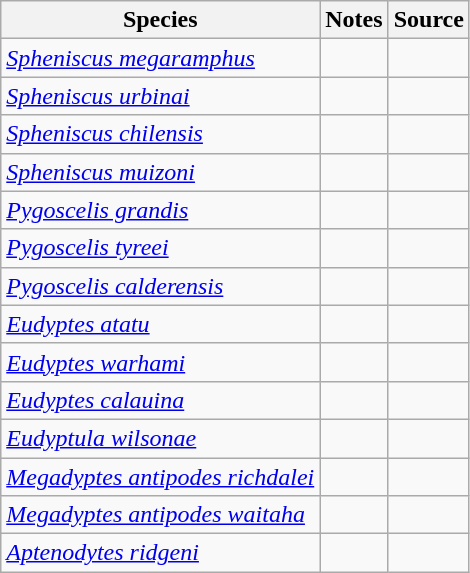<table class="wikitable">
<tr>
<th>Species</th>
<th>Notes</th>
<th>Source</th>
</tr>
<tr>
<td><em><a href='#'>Spheniscus megaramphus</a></em></td>
<td></td>
<td></td>
</tr>
<tr>
<td><em><a href='#'>Spheniscus urbinai</a></em></td>
<td></td>
<td></td>
</tr>
<tr>
<td><em><a href='#'>Spheniscus chilensis</a></em></td>
<td></td>
<td></td>
</tr>
<tr>
<td><em><a href='#'>Spheniscus muizoni</a></em></td>
<td></td>
<td></td>
</tr>
<tr>
<td><em><a href='#'>Pygoscelis grandis</a></em></td>
<td></td>
<td></td>
</tr>
<tr>
<td><em><a href='#'>Pygoscelis tyreei</a></em></td>
<td></td>
<td></td>
</tr>
<tr>
<td><em><a href='#'>Pygoscelis calderensis</a></em></td>
<td></td>
<td></td>
</tr>
<tr>
<td><em><a href='#'>Eudyptes atatu</a></em></td>
<td></td>
<td></td>
</tr>
<tr>
<td><em><a href='#'>Eudyptes warhami</a></em></td>
<td></td>
<td></td>
</tr>
<tr>
<td><em><a href='#'>Eudyptes calauina</a></em></td>
<td></td>
<td></td>
</tr>
<tr>
<td><em><a href='#'>Eudyptula wilsonae</a></em></td>
<td></td>
<td></td>
</tr>
<tr>
<td><em><a href='#'>Megadyptes antipodes richdalei</a></em></td>
<td></td>
<td></td>
</tr>
<tr>
<td><a href='#'><em>Megadyptes antipodes waitaha</em></a></td>
<td></td>
<td></td>
</tr>
<tr>
<td><em><a href='#'>Aptenodytes ridgeni</a></em></td>
<td></td>
<td></td>
</tr>
</table>
